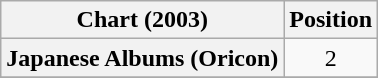<table class="wikitable plainrowheaders">
<tr>
<th>Chart (2003)</th>
<th>Position</th>
</tr>
<tr>
<th scope="row">Japanese Albums (Oricon)</th>
<td style="text-align:center;">2</td>
</tr>
<tr>
</tr>
</table>
